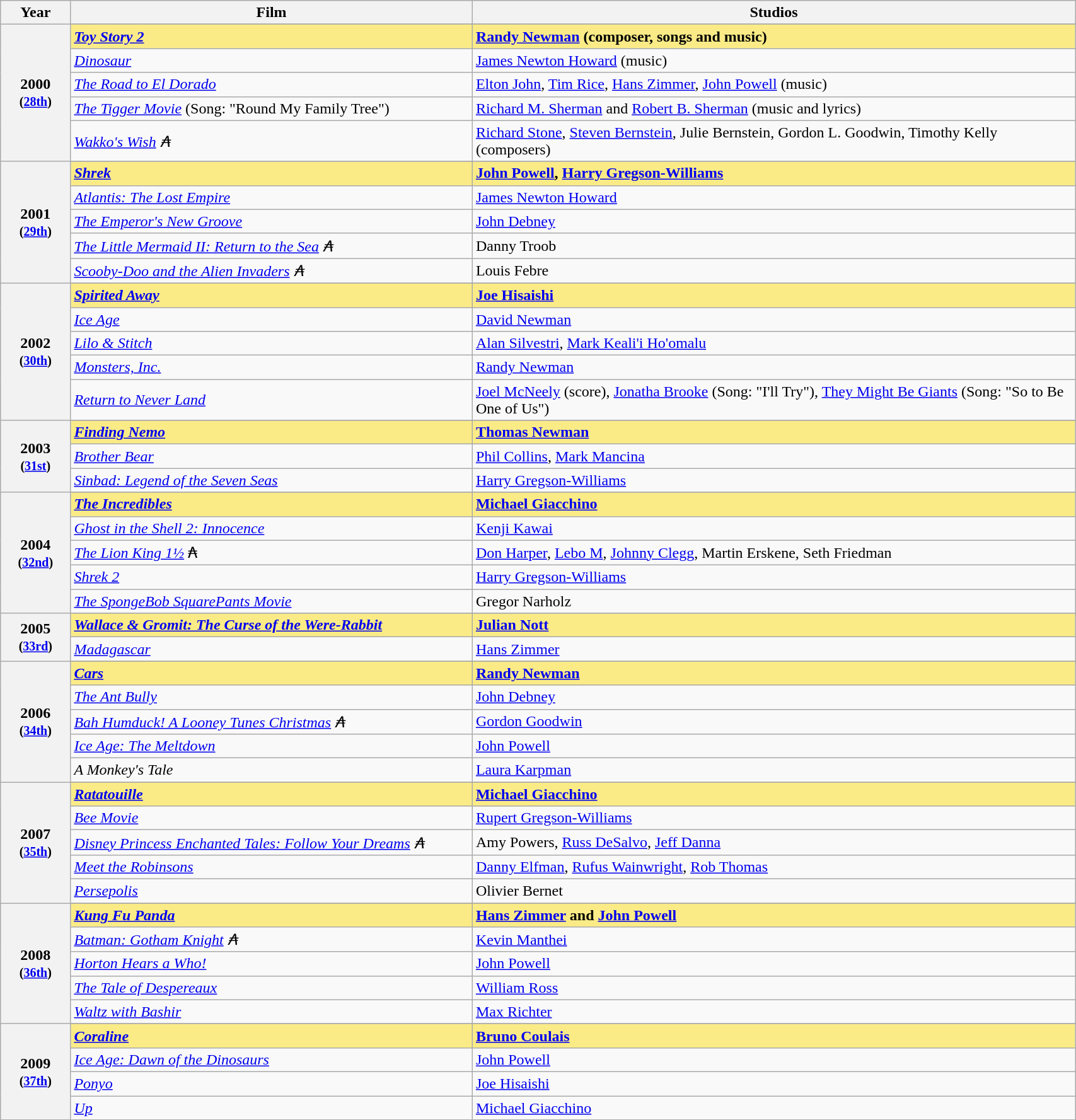<table class="wikitable" style="width:90%;">
<tr>
<th style="width:3%;">Year</th>
<th style="width:20%;">Film</th>
<th style="width:30%;">Studios</th>
</tr>
<tr>
<th rowspan="6" style="text-align:center;">2000 <br><small>(<a href='#'>28th</a>)</small><br></th>
</tr>
<tr>
<td style="background:#FAEB86;"><strong><em><a href='#'>Toy Story 2</a></em></strong></td>
<td style="background:#FAEB86;"><strong><a href='#'>Randy Newman</a> (composer, songs and music)</strong></td>
</tr>
<tr>
<td><em><a href='#'>Dinosaur</a></em></td>
<td><a href='#'>James Newton Howard</a> (music)</td>
</tr>
<tr>
<td><em><a href='#'>The Road to El Dorado</a></em></td>
<td><a href='#'>Elton John</a>, <a href='#'>Tim Rice</a>, <a href='#'>Hans Zimmer</a>, <a href='#'>John Powell</a> (music)</td>
</tr>
<tr>
<td><em><a href='#'>The Tigger Movie</a></em> (Song: "Round My Family Tree")</td>
<td><a href='#'>Richard M. Sherman</a> and <a href='#'>Robert B. Sherman</a> (music and lyrics)</td>
</tr>
<tr>
<td><em><a href='#'>Wakko's Wish</a> ₳</em></td>
<td><a href='#'>Richard Stone</a>, <a href='#'>Steven Bernstein</a>, Julie Bernstein, Gordon L. Goodwin, Timothy Kelly (composers)</td>
</tr>
<tr>
<th rowspan="6" style="text-align:center;">2001 <br><small>(<a href='#'>29th</a>)</small><br></th>
</tr>
<tr>
<td style="background:#FAEB86;"><strong><em><a href='#'>Shrek</a></em></strong></td>
<td style="background:#FAEB86;"><strong><a href='#'>John Powell</a>, <a href='#'>Harry Gregson-Williams</a></strong></td>
</tr>
<tr>
<td><em><a href='#'>Atlantis: The Lost Empire</a></em></td>
<td><a href='#'>James Newton Howard</a></td>
</tr>
<tr>
<td><em><a href='#'>The Emperor's New Groove</a></em></td>
<td><a href='#'>John Debney</a></td>
</tr>
<tr>
<td><em><a href='#'>The Little Mermaid II: Return to the Sea</a> ₳</em></td>
<td>Danny Troob</td>
</tr>
<tr>
<td><em><a href='#'>Scooby-Doo and the Alien Invaders</a> ₳</em></td>
<td>Louis Febre</td>
</tr>
<tr>
<th rowspan="6" style="text-align:center;">2002 <br><small>(<a href='#'>30th</a>)</small><br></th>
</tr>
<tr>
<td style="background:#FAEB86;"><strong><em><a href='#'>Spirited Away</a></em></strong></td>
<td style="background:#FAEB86;"><strong><a href='#'>Joe Hisaishi</a></strong></td>
</tr>
<tr>
<td><em><a href='#'>Ice Age</a></em></td>
<td><a href='#'>David Newman</a></td>
</tr>
<tr>
<td><em><a href='#'>Lilo & Stitch</a></em></td>
<td><a href='#'>Alan Silvestri</a>, <a href='#'>Mark Keali'i Ho'omalu</a></td>
</tr>
<tr>
<td><em><a href='#'>Monsters, Inc.</a></em></td>
<td><a href='#'>Randy Newman</a></td>
</tr>
<tr>
<td><em><a href='#'>Return to Never Land</a></em></td>
<td><a href='#'>Joel McNeely</a> (score), <a href='#'>Jonatha Brooke</a> (Song: "I'll Try"), <a href='#'>They Might Be Giants</a> (Song: "So to Be One of Us")</td>
</tr>
<tr>
<th rowspan="4" style="text-align:center;">2003 <br><small>(<a href='#'>31st</a>)</small><br></th>
</tr>
<tr>
<td style="background:#FAEB86;"><strong><em><a href='#'>Finding Nemo</a></em></strong></td>
<td style="background:#FAEB86;"><strong><a href='#'>Thomas Newman</a></strong></td>
</tr>
<tr>
<td><em><a href='#'>Brother Bear</a></em></td>
<td><a href='#'>Phil Collins</a>, <a href='#'>Mark Mancina</a></td>
</tr>
<tr>
<td><em><a href='#'>Sinbad: Legend of the Seven Seas</a></em></td>
<td><a href='#'>Harry Gregson-Williams</a></td>
</tr>
<tr>
<th rowspan="6" style="text-align:center;">2004 <br><small>(<a href='#'>32nd</a>)</small><br></th>
</tr>
<tr>
<td style="background:#FAEB86;"><strong><em><a href='#'>The Incredibles</a></em></strong></td>
<td style="background:#FAEB86;"><strong><a href='#'>Michael Giacchino</a></strong></td>
</tr>
<tr>
<td><em><a href='#'>Ghost in the Shell 2: Innocence</a></em></td>
<td><a href='#'>Kenji Kawai</a></td>
</tr>
<tr>
<td><em><a href='#'>The Lion King 1½</a></em> ₳</td>
<td><a href='#'>Don Harper</a>, <a href='#'>Lebo M</a>, <a href='#'>Johnny Clegg</a>, Martin Erskene, Seth Friedman</td>
</tr>
<tr>
<td><em><a href='#'>Shrek 2</a></em></td>
<td><a href='#'>Harry Gregson-Williams</a></td>
</tr>
<tr>
<td><em><a href='#'>The SpongeBob SquarePants Movie</a></em></td>
<td>Gregor Narholz</td>
</tr>
<tr>
<th rowspan="3" style="text-align:center;">2005 <br><small>(<a href='#'>33rd</a>)</small><br></th>
</tr>
<tr>
<td style="background:#FAEB86;"><strong><em><a href='#'>Wallace & Gromit: The Curse of the Were-Rabbit</a></em></strong></td>
<td style="background:#FAEB86;"><strong><a href='#'>Julian Nott</a></strong></td>
</tr>
<tr>
<td><em><a href='#'>Madagascar</a></em></td>
<td><a href='#'>Hans Zimmer</a></td>
</tr>
<tr>
<th rowspan="6" style="text-align:center;">2006 <br><small>(<a href='#'>34th</a>)</small><br></th>
</tr>
<tr>
<td style="background:#FAEB86;"><strong><em><a href='#'>Cars</a></em></strong></td>
<td style="background:#FAEB86;"><strong><a href='#'>Randy Newman</a></strong></td>
</tr>
<tr>
<td><em><a href='#'>The Ant Bully</a></em></td>
<td><a href='#'>John Debney</a></td>
</tr>
<tr>
<td><em><a href='#'>Bah Humduck! A Looney Tunes Christmas</a> ₳</em></td>
<td><a href='#'>Gordon Goodwin</a></td>
</tr>
<tr>
<td><em><a href='#'>Ice Age: The Meltdown</a></em></td>
<td><a href='#'>John Powell</a></td>
</tr>
<tr>
<td><em>A Monkey's Tale</em></td>
<td><a href='#'>Laura Karpman</a></td>
</tr>
<tr>
<th rowspan="6" style="text-align:center;">2007 <br><small>(<a href='#'>35th</a>)</small><br></th>
</tr>
<tr>
<td style="background:#FAEB86;"><strong><em><a href='#'>Ratatouille</a></em></strong></td>
<td style="background:#FAEB86;"><strong><a href='#'>Michael Giacchino</a></strong></td>
</tr>
<tr>
<td><em><a href='#'>Bee Movie</a></em></td>
<td><a href='#'>Rupert Gregson-Williams</a></td>
</tr>
<tr>
<td><em><a href='#'>Disney Princess Enchanted Tales: Follow Your Dreams</a> ₳</em></td>
<td>Amy Powers, <a href='#'>Russ DeSalvo</a>, <a href='#'>Jeff Danna</a></td>
</tr>
<tr>
<td><em><a href='#'>Meet the Robinsons</a></em></td>
<td><a href='#'>Danny Elfman</a>, <a href='#'>Rufus Wainwright</a>, <a href='#'>Rob Thomas</a></td>
</tr>
<tr>
<td><em><a href='#'>Persepolis</a></em></td>
<td>Olivier Bernet</td>
</tr>
<tr>
<th rowspan="6" style="text-align:center;">2008 <br><small>(<a href='#'>36th</a>)</small><br></th>
</tr>
<tr>
<td style="background:#FAEB86;"><strong><em><a href='#'>Kung Fu Panda</a></em></strong></td>
<td style="background:#FAEB86;"><strong><a href='#'>Hans Zimmer</a> and <a href='#'>John Powell</a></strong></td>
</tr>
<tr>
<td><em><a href='#'>Batman: Gotham Knight</a> ₳</em></td>
<td><a href='#'>Kevin Manthei</a></td>
</tr>
<tr>
<td><em><a href='#'>Horton Hears a Who!</a></em></td>
<td><a href='#'>John Powell</a></td>
</tr>
<tr>
<td><em><a href='#'>The Tale of Despereaux</a></em></td>
<td><a href='#'>William Ross</a></td>
</tr>
<tr>
<td><em><a href='#'>Waltz with Bashir</a></em></td>
<td><a href='#'>Max Richter</a></td>
</tr>
<tr>
<th rowspan="5" style="text-align:center;">2009 <br><small>(<a href='#'>37th</a>)</small><br></th>
</tr>
<tr>
<td style="background:#FAEB86;"><strong><em><a href='#'>Coraline</a></em></strong></td>
<td style="background:#FAEB86;"><strong><a href='#'>Bruno Coulais</a></strong></td>
</tr>
<tr>
<td><em><a href='#'>Ice Age: Dawn of the Dinosaurs</a></em></td>
<td><a href='#'>John Powell</a></td>
</tr>
<tr>
<td><em><a href='#'>Ponyo</a></em></td>
<td><a href='#'>Joe Hisaishi</a></td>
</tr>
<tr>
<td><em><a href='#'>Up</a></em></td>
<td><a href='#'>Michael Giacchino</a></td>
</tr>
<tr>
</tr>
</table>
